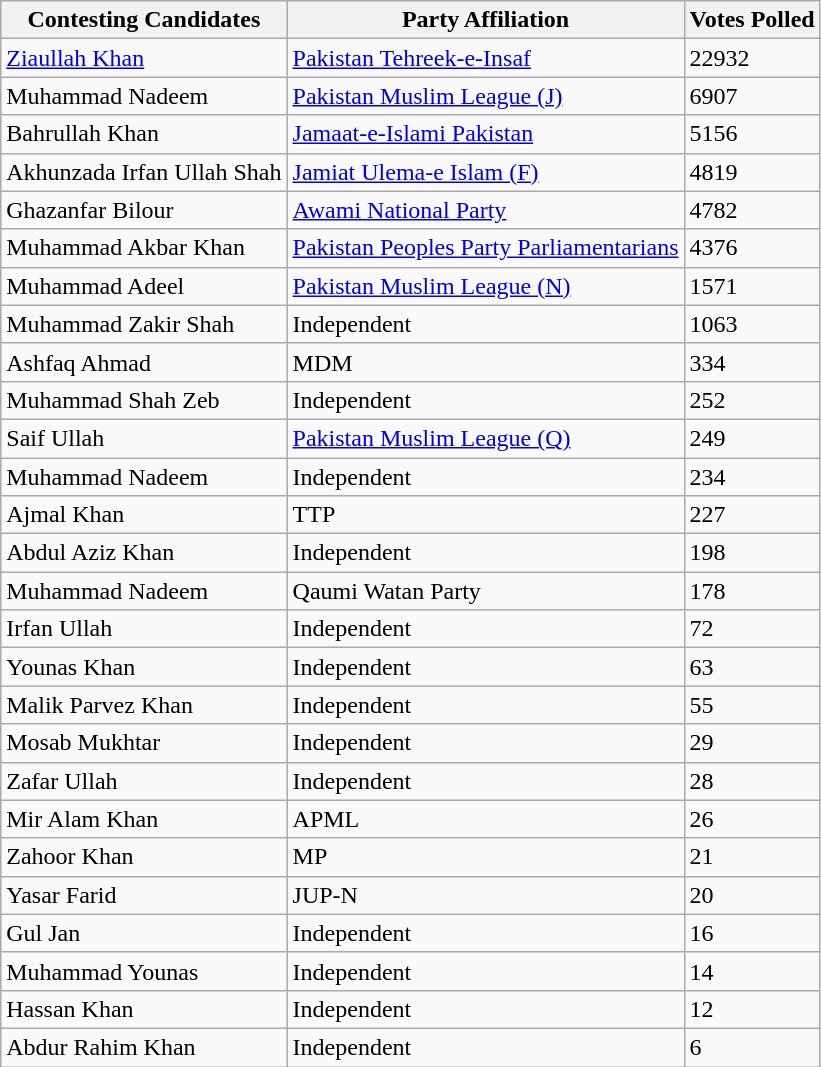<table class="wikitable sortable">
<tr>
<th>Contesting Candidates</th>
<th>Party Affiliation</th>
<th>Votes Polled</th>
</tr>
<tr>
<td><a href='#'>Ziaullah Khan</a></td>
<td><a href='#'>Pakistan Tehreek-e-Insaf</a></td>
<td>22932</td>
</tr>
<tr>
<td>Muhammad Nadeem</td>
<td><a href='#'>Pakistan Muslim League (J)</a></td>
<td>6907</td>
</tr>
<tr>
<td>Bahrullah Khan</td>
<td><a href='#'>Jamaat-e-Islami Pakistan</a></td>
<td>5156</td>
</tr>
<tr>
<td>Akhunzada Irfan Ullah Shah</td>
<td><a href='#'>Jamiat Ulema-e Islam (F)</a></td>
<td>4819</td>
</tr>
<tr>
<td>Ghazanfar Bilour</td>
<td><a href='#'>Awami National Party</a></td>
<td>4782</td>
</tr>
<tr>
<td>Muhammad Akbar Khan</td>
<td><a href='#'>Pakistan Peoples Party Parliamentarians</a></td>
<td>4376</td>
</tr>
<tr>
<td>Muhammad Adeel</td>
<td><a href='#'>Pakistan Muslim League (N)</a></td>
<td>1571</td>
</tr>
<tr>
<td>Muhammad Zakir Shah</td>
<td>Independent</td>
<td>1063</td>
</tr>
<tr>
<td>Ashfaq Ahmad</td>
<td>MDM</td>
<td>334</td>
</tr>
<tr>
<td>Muhammad Shah Zeb</td>
<td>Independent</td>
<td>252</td>
</tr>
<tr>
<td>Saif Ullah</td>
<td><a href='#'>Pakistan Muslim League (Q)</a></td>
<td>249</td>
</tr>
<tr>
<td>Muhammad Nadeem</td>
<td>Independent</td>
<td>234</td>
</tr>
<tr>
<td>Ajmal Khan</td>
<td>TTP</td>
<td>227</td>
</tr>
<tr>
<td>Abdul Aziz Khan</td>
<td>Independent</td>
<td>198</td>
</tr>
<tr>
<td>Muhammad Nadeem</td>
<td>Qaumi Watan Party</td>
<td>178</td>
</tr>
<tr>
<td>Irfan Ullah</td>
<td>Independent</td>
<td>72</td>
</tr>
<tr>
<td>Younas Khan</td>
<td>Independent</td>
<td>63</td>
</tr>
<tr>
<td>Malik Parvez Khan</td>
<td>Independent</td>
<td>55</td>
</tr>
<tr>
<td>Mosab Mukhtar</td>
<td>Independent</td>
<td>29</td>
</tr>
<tr>
<td>Zafar Ullah</td>
<td>Independent</td>
<td>28</td>
</tr>
<tr>
<td>Mir Alam Khan</td>
<td>APML</td>
<td>26</td>
</tr>
<tr>
<td>Zahoor Khan</td>
<td>MP</td>
<td>21</td>
</tr>
<tr>
<td>Yasar Farid</td>
<td>JUP-N</td>
<td>20</td>
</tr>
<tr>
<td>Gul Jan</td>
<td>Independent</td>
<td>16</td>
</tr>
<tr>
<td>Muhammad Younas</td>
<td>Independent</td>
<td>14</td>
</tr>
<tr>
<td>Hassan Khan</td>
<td>Independent</td>
<td>12</td>
</tr>
<tr>
<td>Abdur Rahim Khan</td>
<td>Independent</td>
<td>6</td>
</tr>
</table>
